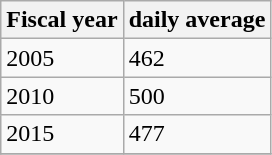<table class="wikitable">
<tr>
<th>Fiscal year</th>
<th>daily average</th>
</tr>
<tr>
<td>2005</td>
<td>462</td>
</tr>
<tr>
<td>2010</td>
<td>500</td>
</tr>
<tr>
<td>2015</td>
<td>477</td>
</tr>
<tr>
</tr>
</table>
